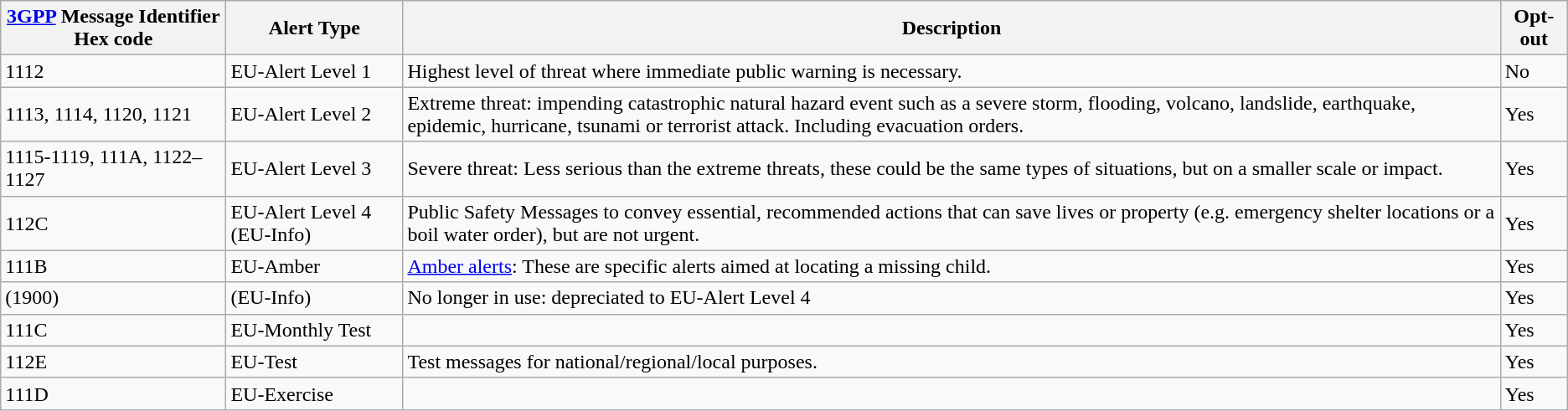<table class="wikitable">
<tr>
<th><a href='#'>3GPP</a> Message Identifier Hex code</th>
<th>Alert Type</th>
<th>Description</th>
<th>Opt-out</th>
</tr>
<tr>
<td>1112</td>
<td>EU-Alert Level 1</td>
<td>Highest level of threat where immediate public warning is necessary.</td>
<td>No</td>
</tr>
<tr>
<td>1113, 1114, 1120, 1121</td>
<td>EU-Alert Level 2</td>
<td>Extreme threat: impending catastrophic natural hazard event such as a severe storm, flooding, volcano, landslide, earthquake, epidemic, hurricane, tsunami or terrorist attack. Including evacuation orders.</td>
<td>Yes</td>
</tr>
<tr>
<td>1115-1119, 111A, 1122–1127</td>
<td>EU-Alert Level 3</td>
<td>Severe threat: Less serious than the extreme threats, these could be the same types of situations, but on a smaller scale or impact.</td>
<td>Yes</td>
</tr>
<tr>
<td>112C</td>
<td>EU-Alert Level 4 (EU-Info)</td>
<td>Public Safety Messages to convey essential, recommended actions that can save lives or property (e.g. emergency shelter locations or a boil water order), but are not urgent.</td>
<td>Yes</td>
</tr>
<tr>
<td>111B</td>
<td>EU-Amber</td>
<td><a href='#'>Amber alerts</a>: These are specific alerts aimed at locating a missing child.</td>
<td>Yes</td>
</tr>
<tr>
<td>(1900)</td>
<td>(EU-Info)</td>
<td>No longer in use: depreciated to EU-Alert Level 4</td>
<td>Yes</td>
</tr>
<tr>
<td>111C</td>
<td>EU-Monthly Test</td>
<td></td>
<td>Yes</td>
</tr>
<tr>
<td>112E</td>
<td>EU-Test</td>
<td>Test messages for national/regional/local purposes.</td>
<td>Yes</td>
</tr>
<tr>
<td>111D</td>
<td>EU-Exercise</td>
<td></td>
<td>Yes</td>
</tr>
</table>
